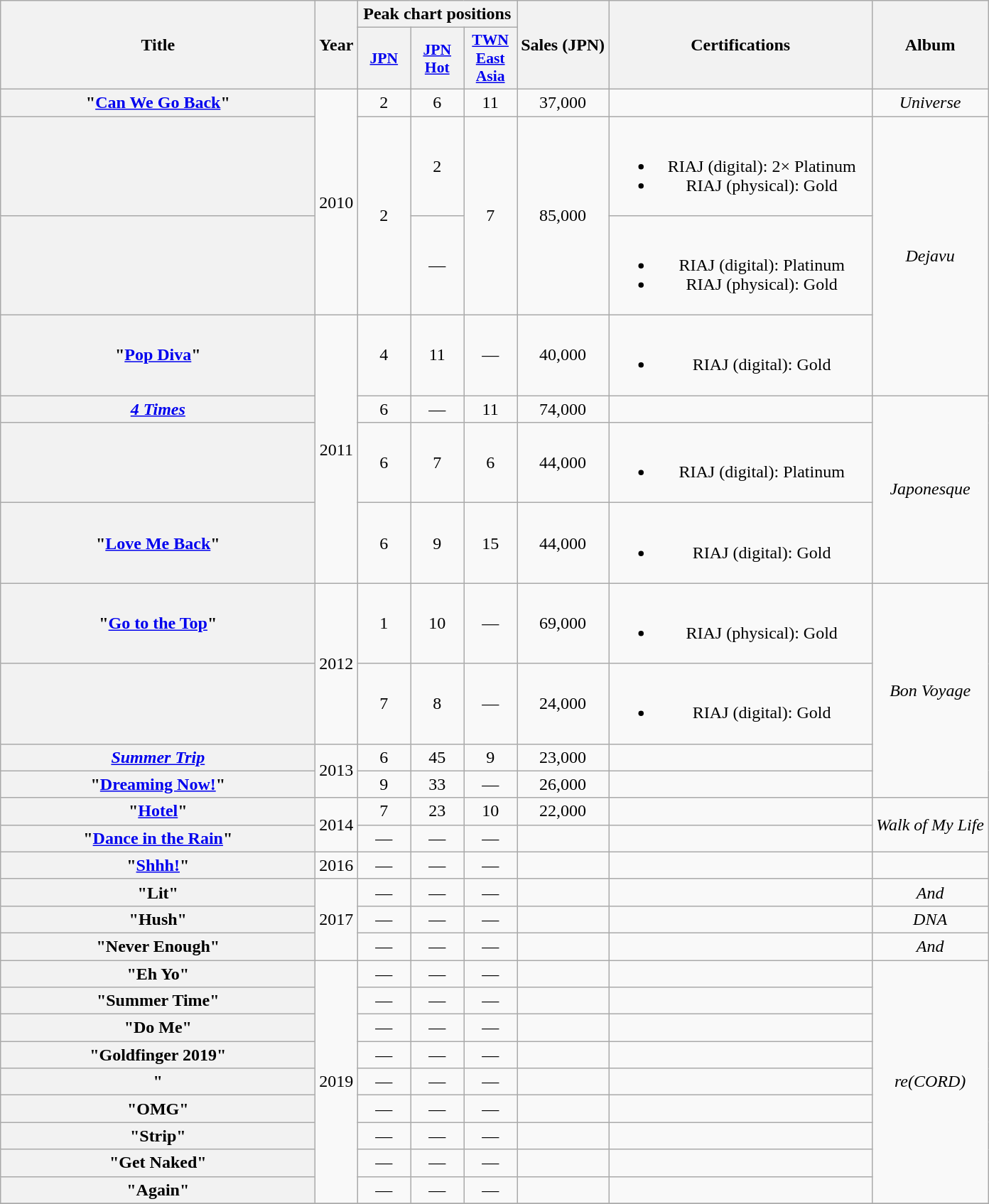<table class="wikitable plainrowheaders" style="text-align:center;">
<tr>
<th scope="col" rowspan="2" style="width:18em;">Title</th>
<th scope="col" rowspan="2">Year</th>
<th scope="col" colspan="3">Peak chart positions</th>
<th scope="col" rowspan="2">Sales (JPN)</th>
<th scope="col" rowspan="2" style="width:15em;">Certifications</th>
<th scope="col" rowspan="2">Album</th>
</tr>
<tr>
<th style="width:3em;font-size:90%"><a href='#'>JPN</a><br></th>
<th style="width:3em;font-size:90%"><a href='#'>JPN Hot</a><br></th>
<th style="width:3em;font-size:90%"><a href='#'>TWN East Asia</a><br></th>
</tr>
<tr>
<th scope="row">"<a href='#'>Can We Go Back</a>"</th>
<td rowspan="3">2010</td>
<td>2</td>
<td>6</td>
<td>11</td>
<td>37,000 </td>
<td></td>
<td><em>Universe</em></td>
</tr>
<tr>
<th scope="row"></th>
<td rowspan="2">2</td>
<td>2</td>
<td rowspan="2">7</td>
<td rowspan="2">85,000</td>
<td><br><ul><li>RIAJ <span>(digital)</span>: 2× Platinum</li><li>RIAJ <span>(physical)</span>: Gold</li></ul></td>
<td rowspan="3"><em>Dejavu</em></td>
</tr>
<tr>
<th scope="row"></th>
<td>—</td>
<td><br><ul><li>RIAJ <span>(digital)</span>: Platinum</li><li>RIAJ <span>(physical)</span>: Gold</li></ul></td>
</tr>
<tr>
<th scope="row">"<a href='#'>Pop Diva</a>"</th>
<td rowspan="4">2011</td>
<td>4</td>
<td>11</td>
<td>—</td>
<td>40,000</td>
<td><br><ul><li>RIAJ <span>(digital)</span>: Gold</li></ul></td>
</tr>
<tr>
<th scope="row"><em><a href='#'>4 Times</a></em></th>
<td>6</td>
<td>—</td>
<td>11</td>
<td>74,000</td>
<td></td>
<td rowspan="3"><em>Japonesque</em></td>
</tr>
<tr>
<th scope="row"></th>
<td>6</td>
<td>7</td>
<td>6</td>
<td>44,000</td>
<td><br><ul><li>RIAJ <span>(digital)</span>: Platinum</li></ul></td>
</tr>
<tr>
<th scope="row">"<a href='#'>Love Me Back</a>"</th>
<td>6</td>
<td>9</td>
<td>15</td>
<td>44,000</td>
<td><br><ul><li>RIAJ <span>(digital)</span>: Gold</li></ul></td>
</tr>
<tr>
<th scope="row">"<a href='#'>Go to the Top</a>"</th>
<td rowspan="2">2012</td>
<td>1</td>
<td>10</td>
<td>—</td>
<td>69,000</td>
<td><br><ul><li>RIAJ <span>(physical)</span>: Gold</li></ul></td>
<td rowspan="4"><em>Bon Voyage</em></td>
</tr>
<tr>
<th scope="row"></th>
<td>7</td>
<td>8</td>
<td>—</td>
<td>24,000</td>
<td><br><ul><li>RIAJ <span>(digital)</span>: Gold</li></ul></td>
</tr>
<tr>
<th scope="row"><em><a href='#'>Summer Trip</a></em></th>
<td rowspan="2">2013</td>
<td>6</td>
<td>45</td>
<td>9</td>
<td>23,000</td>
<td></td>
</tr>
<tr>
<th scope="row">"<a href='#'>Dreaming Now!</a>"</th>
<td>9</td>
<td>33</td>
<td>—</td>
<td>26,000</td>
<td></td>
</tr>
<tr>
<th scope="row">"<a href='#'>Hotel</a>"</th>
<td rowspan="2">2014</td>
<td>7</td>
<td>23</td>
<td>10</td>
<td>22,000</td>
<td></td>
<td rowspan="2"><em>Walk of My Life</em></td>
</tr>
<tr>
<th scope="row">"<a href='#'>Dance in the Rain</a>"</th>
<td>—</td>
<td>—</td>
<td>—</td>
<td></td>
<td></td>
</tr>
<tr>
<th scope="row">"<a href='#'>Shhh!</a>"</th>
<td>2016</td>
<td>—</td>
<td>—</td>
<td>—</td>
<td></td>
<td></td>
<td></td>
</tr>
<tr>
<th scope="row">"Lit"</th>
<td rowspan="3">2017</td>
<td>—</td>
<td>—</td>
<td>—</td>
<td></td>
<td></td>
<td><em>And</em></td>
</tr>
<tr>
<th scope="row">"Hush"</th>
<td>—</td>
<td>—</td>
<td>—</td>
<td></td>
<td></td>
<td><em>DNA</em></td>
</tr>
<tr>
<th scope="row">"Never Enough"</th>
<td>—</td>
<td>—</td>
<td>—</td>
<td></td>
<td></td>
<td><em>And</em></td>
</tr>
<tr>
<th scope="row">"Eh Yo"</th>
<td rowspan="9">2019</td>
<td>—</td>
<td>—</td>
<td>—</td>
<td></td>
<td></td>
<td rowspan="9"><em>re(CORD)</em></td>
</tr>
<tr>
<th scope="row">"Summer Time"</th>
<td>—</td>
<td>—</td>
<td>—</td>
<td></td>
<td></td>
</tr>
<tr>
<th scope="row">"Do Me"</th>
<td>—</td>
<td>—</td>
<td>—</td>
<td></td>
<td></td>
</tr>
<tr>
<th scope="row">"Goldfinger 2019"</th>
<td>—</td>
<td>—</td>
<td>—</td>
<td></td>
<td></td>
</tr>
<tr>
<th scope="row">"</th>
<td>—</td>
<td>—</td>
<td>—</td>
<td></td>
<td></td>
</tr>
<tr>
<th scope="row">"OMG"</th>
<td>—</td>
<td>—</td>
<td>—</td>
<td></td>
<td></td>
</tr>
<tr>
<th scope="row">"Strip"</th>
<td>—</td>
<td>—</td>
<td>—</td>
<td></td>
<td></td>
</tr>
<tr>
<th scope="row">"Get Naked"</th>
<td>—</td>
<td>—</td>
<td>—</td>
<td></td>
<td></td>
</tr>
<tr>
<th scope="row">"Again"</th>
<td>—</td>
<td>—</td>
<td>—</td>
<td></td>
<td></td>
</tr>
<tr>
</tr>
</table>
